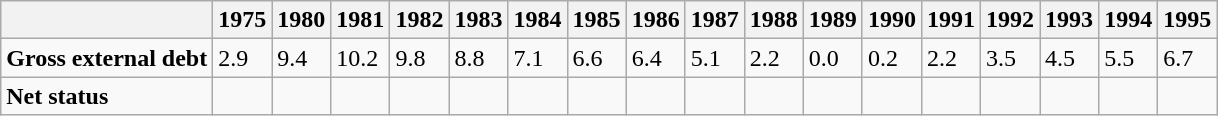<table class="wikitable">
<tr>
<th></th>
<th>1975</th>
<th>1980</th>
<th>1981</th>
<th>1982</th>
<th>1983</th>
<th>1984</th>
<th>1985</th>
<th>1986</th>
<th>1987</th>
<th>1988</th>
<th>1989</th>
<th>1990</th>
<th>1991</th>
<th>1992</th>
<th>1993</th>
<th>1994</th>
<th>1995</th>
</tr>
<tr>
<td><strong>Gross external debt</strong></td>
<td>2.9</td>
<td>9.4</td>
<td>10.2</td>
<td>9.8</td>
<td>8.8</td>
<td>7.1</td>
<td>6.6</td>
<td>6.4</td>
<td>5.1</td>
<td>2.2</td>
<td>0.0</td>
<td>0.2</td>
<td>2.2</td>
<td>3.5</td>
<td>4.5</td>
<td>5.5</td>
<td>6.7</td>
</tr>
<tr>
<td><strong>Net status</strong></td>
<td></td>
<td></td>
<td></td>
<td></td>
<td></td>
<td></td>
<td></td>
<td></td>
<td></td>
<td></td>
<td></td>
<td></td>
<td></td>
<td></td>
<td></td>
<td></td>
<td></td>
</tr>
</table>
